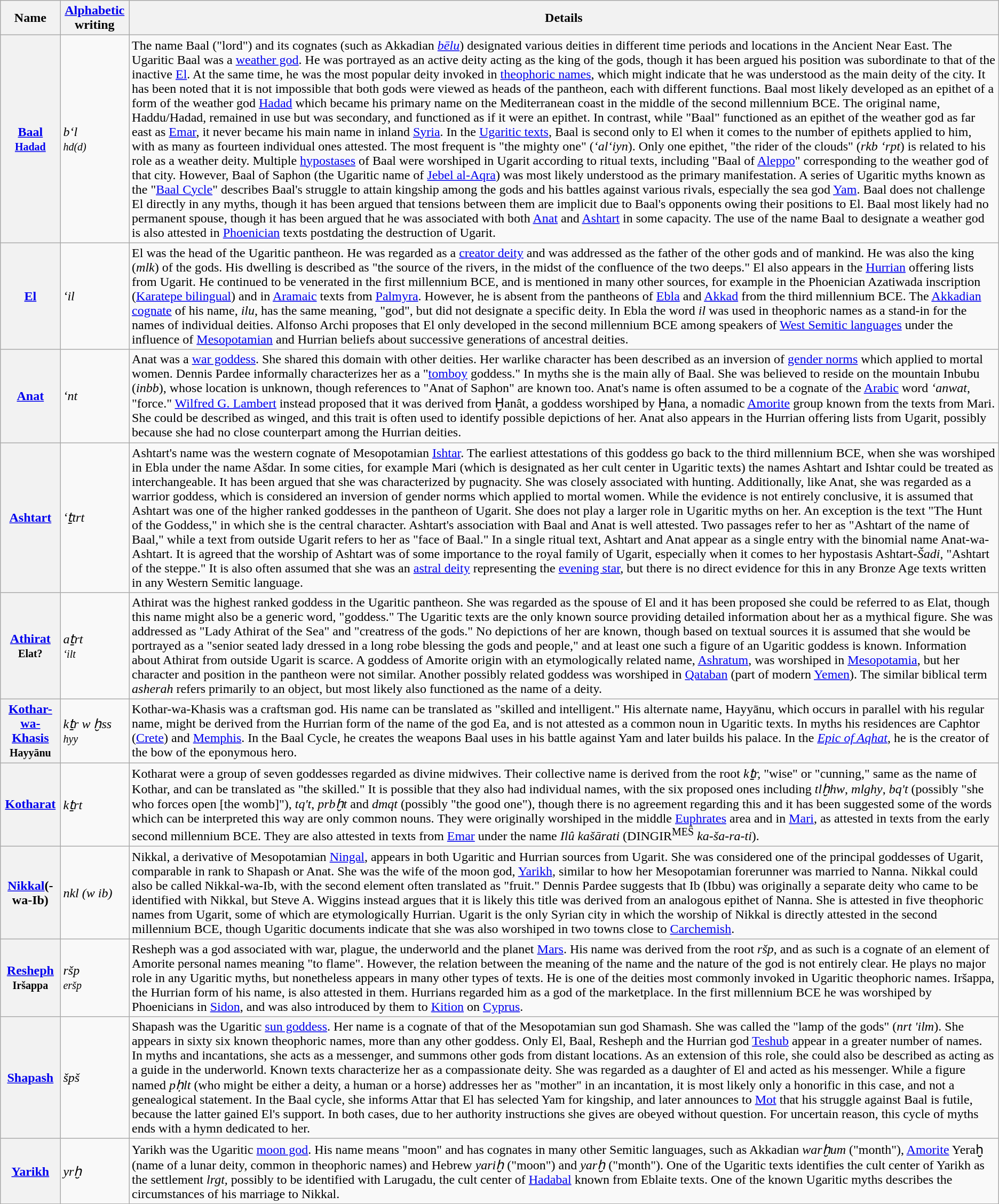<table class="wikitable">
<tr>
<th scope="col">Name</th>
<th scope="col"><a href='#'>Alphabetic</a> writing</th>
<th scope="col">Details</th>
</tr>
<tr>
<th scope="row"><a href='#'>Baal</a> <br><small><a href='#'>Hadad</a></small></th>
<td><em>b‘l</em> <br><small><em>hd(d)</em></small></td>
<td>The name Baal ("lord") and its cognates (such as Akkadian <em><a href='#'>bēlu</a></em>) designated various deities in different time periods and locations in the Ancient Near East. The Ugaritic Baal was a <a href='#'>weather god</a>. He was portrayed as an active deity acting as the king of the gods, though it has been argued his position was subordinate to that of the inactive <a href='#'>El</a>. At the same time, he was the most popular deity invoked in <a href='#'>theophoric names</a>, which might indicate that he was understood as the main deity of the city. It has been noted that it is not impossible that both gods were viewed as heads of the pantheon, each with different functions.  Baal most likely developed as an epithet of a form of the weather god <a href='#'>Hadad</a> which became his primary name on the Mediterranean coast in the middle of the second millennium BCE. The original name, Haddu/Hadad, remained in use but was secondary, and functioned as if it were an epithet. In contrast, while "Baal" functioned as an epithet of the weather god as far east as <a href='#'>Emar</a>, it never became his main name in inland <a href='#'>Syria</a>. In the <a href='#'>Ugaritic texts</a>, Baal is second only to El when it comes to the number of epithets applied to him, with as many as fourteen individual ones attested. The most frequent is "the mighty one" (<em>‘al‘iyn</em>). Only one epithet, "the rider of the clouds" (<em>rkb ‘rpt</em>) is related to his role as a weather deity. Multiple <a href='#'>hypostases</a> of Baal were worshiped in Ugarit according to ritual texts, including "Baal of <a href='#'>Aleppo</a>" corresponding to the weather god of that city. However, Baal of Saphon (the Ugaritic name of <a href='#'>Jebel al-Aqra</a>) was most likely understood as the primary manifestation. A series of Ugaritic myths known as the "<a href='#'>Baal Cycle</a>" describes Baal's struggle to attain kingship among the gods and his battles against various rivals, especially the sea god <a href='#'>Yam</a>. Baal does not challenge El directly in any myths, though it has been argued that tensions between them are implicit due to Baal's opponents owing their positions to El. Baal most likely had no permanent spouse, though it has been argued that he was associated with both <a href='#'>Anat</a> and <a href='#'>Ashtart</a> in some capacity. The use of the name Baal to designate a weather god is also attested in <a href='#'>Phoenician</a> texts postdating the destruction of Ugarit.</td>
</tr>
<tr>
<th scope="row"><a href='#'>El</a></th>
<td><em>‘il</em></td>
<td>El was the head of the Ugaritic pantheon. He was regarded as a <a href='#'>creator deity</a> and was addressed as the father of the other gods and of mankind. He was also the king (<em>mlk</em>) of the gods. His dwelling is described as "the source of the rivers, in the midst of the confluence of the two deeps." El also appears in the <a href='#'>Hurrian</a> offering lists from Ugarit. He continued to be venerated in the first millennium BCE, and is mentioned in many other sources, for example in the Phoenician Azatiwada inscription (<a href='#'>Karatepe bilingual</a>) and in <a href='#'>Aramaic</a> texts from <a href='#'>Palmyra</a>. However, he is absent from the pantheons of <a href='#'>Ebla</a> and <a href='#'>Akkad</a> from the third millennium BCE. The <a href='#'>Akkadian</a> <a href='#'>cognate</a> of his name, <em>ilu</em>, has the same meaning, "god", but did not designate a specific deity. In Ebla the word <em>il</em> was used in theophoric names as a stand-in for the names of individual deities. Alfonso Archi proposes that El only developed in the second millennium BCE among speakers of <a href='#'>West Semitic languages</a> under the influence of <a href='#'>Mesopotamian</a> and Hurrian beliefs about successive generations of ancestral deities.</td>
</tr>
<tr>
<th scope="row"><a href='#'>Anat</a></th>
<td><em>‘nt</em></td>
<td>Anat was a <a href='#'>war goddess</a>. She shared this domain with other deities. Her warlike character has been described as an inversion of <a href='#'>gender norms</a> which applied to mortal women. Dennis Pardee informally characterizes her as a "<a href='#'>tomboy</a> goddess." In myths she is the main ally of Baal. She was believed to reside on the mountain Inbubu (<em>inbb</em>), whose location is unknown, though references to "Anat of Saphon" are known too. Anat's name is often assumed to be a cognate of the <a href='#'>Arabic</a> word <em>‘anwat</em>, "force." <a href='#'>Wilfred G. Lambert</a> instead proposed that it was derived from Ḫanât, a goddess worshiped by Ḫana, a nomadic <a href='#'>Amorite</a> group known from the texts from Mari. She could be described as winged, and this trait is often used to identify possible depictions of her. Anat also appears in the Hurrian offering lists from Ugarit, possibly because she had no close counterpart among the Hurrian deities.</td>
</tr>
<tr>
<th scope="row"><a href='#'>Ashtart</a></th>
<td><em>‘ṯtrt</em></td>
<td>Ashtart's name was the western cognate of Mesopotamian <a href='#'>Ishtar</a>. The earliest attestations of this goddess go back to the third millennium BCE, when she was worshiped in Ebla under the name Ašdar. In some cities, for example Mari (which is designated as her cult center in Ugaritic texts) the names Ashtart and Ishtar could be treated as interchangeable. It has been argued that she was characterized by pugnacity. She was closely associated with hunting. Additionally, like Anat, she was regarded as a warrior goddess, which is considered an inversion of gender norms which applied to mortal women. While the evidence is not entirely conclusive, it is assumed that Ashtart was one of the higher ranked goddesses in the pantheon of Ugarit. She does not play a larger role in Ugaritic myths on her. An exception is the text "The Hunt of the Goddess," in which she is the central character. Ashtart's association with Baal and Anat is well attested. Two passages refer to her as "Ashtart of the name of Baal," while a text from outside Ugarit refers to her as "face of Baal." In a single ritual text, Ashtart and Anat appear as a single entry with the binomial name Anat-wa-Ashtart. It is agreed that the worship of Ashtart was of some importance to the royal family of Ugarit, especially when it comes to her hypostasis Ashtart-<em>Šadi</em>, "Ashtart of the steppe." It is also often assumed that she was an <a href='#'>astral deity</a> representing the <a href='#'>evening star</a>, but there is no direct evidence for this in any Bronze Age texts written in any Western Semitic language.</td>
</tr>
<tr>
<th scope="row"><a href='#'>Athirat</a> <br><small>Elat?</small></th>
<td><em>aṯrt</em> <br><small><em>‘ilt</em></small></td>
<td>Athirat was the highest ranked goddess in the Ugaritic pantheon. She was regarded as the spouse of El and it has been proposed she could be referred to as Elat, though this name might also be a generic word, "goddess." The Ugaritic texts are the only known source providing detailed information about her as a mythical figure. She was addressed as "Lady Athirat of the Sea" and "creatress of the gods." No depictions of her are known, though based on textual sources it is assumed that she would be portrayed as a  "senior seated lady dressed in a long robe blessing the gods and people," and at least one such a figure of an Ugaritic goddess is known. Information about Athirat from outside Ugarit is scarce. A goddess of Amorite origin with an etymologically related name, <a href='#'>Ashratum</a>, was worshiped in <a href='#'>Mesopotamia</a>, but her character and position in the pantheon were not similar. Another possibly related goddess was worshiped in <a href='#'>Qataban</a> (part of modern <a href='#'>Yemen</a>). The similar biblical term <em>asherah</em> refers primarily to an object, but most likely also functioned as the name of a deity.</td>
</tr>
<tr>
<th scope="row"><a href='#'>Kothar-wa-Khasis</a> <br><small>Hayyānu</small></th>
<td><em>kṯr w ḫss</em> <br><small><em>hyy</em></small></td>
<td>Kothar-wa-Khasis was a craftsman god. His name can be translated as "skilled and intelligent." His alternate name, Hayyānu, which occurs in parallel with his regular name, might be derived from the Hurrian form of the name of the god Ea, and is not attested as a common noun in Ugaritic texts. In myths his residences are Caphtor (<a href='#'>Crete</a>) and <a href='#'>Memphis</a>. In the Baal Cycle, he creates the weapons Baal uses in his battle against Yam and later builds his palace. In the <em><a href='#'>Epic of Aqhat</a></em>, he is the creator of the bow of the eponymous hero.</td>
</tr>
<tr>
<th scope="row"><a href='#'>Kotharat</a></th>
<td><em>kṯrt</em></td>
<td>Kotharat were a group of seven goddesses regarded as divine midwives. Their collective name is derived from the root <em>kṯr,</em> "wise" or "cunning," same as the name of Kothar, and can be translated as "the skilled." It is possible that they also had individual names, with the six proposed ones including <em>tlḫhw</em>, <em>mlghy</em>, <em>bq't</em> (possibly "she who forces open [the womb]"), <em>tq't</em>, <em>prbḫt</em> and <em>dmqt</em> (possibly "the good one"), though there is no agreement regarding this and it has been suggested some of the words which can be interpreted this way are only common nouns. They were originally worshiped in the middle <a href='#'>Euphrates</a> area and in <a href='#'>Mari</a>, as attested in texts from the early second millennium BCE. They are also attested in texts from <a href='#'>Emar</a> under the name <em>Ilû kašārati</em> (DINGIR<sup>MEŜ</sup> <em>ka-ša-ra-ti</em>).</td>
</tr>
<tr>
<th scope="row"><a href='#'>Nikkal</a>(-wa-Ib)</th>
<td><em>nkl (w ib)</em></td>
<td>Nikkal, a derivative of Mesopotamian <a href='#'>Ningal</a>, appears in both Ugaritic and Hurrian sources from Ugarit. She was considered one of the principal goddesses of Ugarit, comparable in rank to Shapash or Anat. She was the wife of the moon god, <a href='#'>Yarikh</a>, similar to how her Mesopotamian forerunner was married to Nanna. Nikkal could also be called Nikkal-wa-Ib, with the second element often translated as "fruit."  Dennis Pardee suggests that Ib (Ibbu) was originally a separate deity who came to be identified with Nikkal, but Steve A. Wiggins instead argues that it is likely this title was derived from an analogous epithet of Nanna. She is attested in five theophoric names from Ugarit, some of which are etymologically Hurrian. Ugarit is the only Syrian city in which the worship of Nikkal is directly attested in the second millennium BCE, though Ugaritic documents indicate that she was also worshiped in two towns close to <a href='#'>Carchemish</a>.</td>
</tr>
<tr>
<th scope="row"><a href='#'>Resheph</a> <br><small>Iršappa</small></th>
<td><em>ršp</em> <br><small><em>eršp</em></small></td>
<td>Resheph was a god associated with war, plague, the underworld and the planet <a href='#'>Mars</a>. His name was derived from the root <em>ršp</em>, and as such is a cognate of an element of Amorite personal names meaning "to flame". However, the relation between the meaning of the name and the nature of the god is not entirely clear. He plays no major role in any Ugaritic myths, but nonetheless appears in many other types of texts. He is one of the deities most commonly invoked in Ugaritic theophoric names. Iršappa, the Hurrian form of his name, is also attested in them. Hurrians regarded him as a god of the marketplace. In the first millennium BCE he was worshiped by Phoenicians in <a href='#'>Sidon</a>, and was also introduced by them to <a href='#'>Kition</a> on <a href='#'>Cyprus</a>.</td>
</tr>
<tr>
<th scope="row"><a href='#'>Shapash</a></th>
<td><em>špš</em></td>
<td>Shapash was the Ugaritic <a href='#'>sun goddess</a>. Her name is a cognate of that of the Mesopotamian sun god Shamash. She was called the "lamp of the gods" (<em>nrt 'ilm</em>).  She appears in sixty six known theophoric names, more than any other goddess. Only El, Baal, Resheph and the Hurrian god <a href='#'>Teshub</a> appear in a greater number of names. In myths and incantations, she acts as a messenger, and summons other gods from distant locations. As an extension of this role, she could also be described as acting as a guide in the underworld. Known texts characterize her as a compassionate deity. She was regarded as a daughter of El and acted as his messenger. While a figure named <em>pḥlt</em> (who might be either a deity, a human or a horse) addresses her as "mother" in an incantation, it is most likely only a honorific in this case, and not a genealogical statement. In the Baal cycle, she informs Attar that El has selected Yam for kingship, and later announces to <a href='#'>Mot</a> that his struggle against Baal is futile, because the latter gained El's support. In both cases, due to her authority instructions she gives are obeyed without question. For uncertain reason, this cycle of myths ends with a hymn dedicated to her.</td>
</tr>
<tr>
<th scope="row"><a href='#'>Yarikh</a></th>
<td><em>yrḫ</em></td>
<td>Yarikh was the Ugaritic <a href='#'>moon god</a>. His name means "moon" and has cognates in many other Semitic languages, such as Akkadian <em>warḫum</em> ("month"), <a href='#'>Amorite</a> Yeraḫ (name of a lunar deity, common in theophoric names) and Hebrew <em>yariḫ</em> ("moon") and <em>yarḫ</em> ("month"). One of the Ugaritic texts identifies the cult center of Yarikh as the settlement <em>lrgt,</em> possibly to be identified with Larugadu, the cult center of <a href='#'>Hadabal</a> known from Eblaite texts. One of the known Ugaritic myths describes the circumstances of his marriage to Nikkal.</td>
</tr>
</table>
